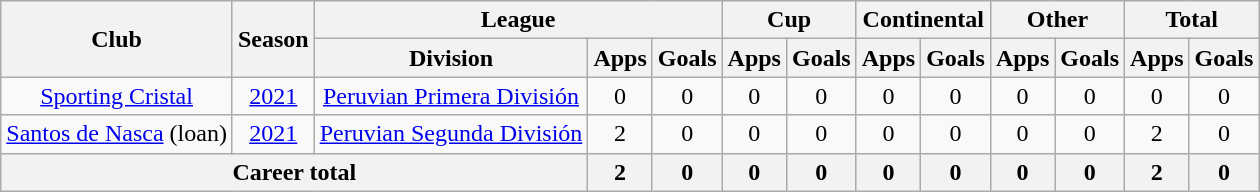<table class="wikitable" style="text-align: center">
<tr>
<th rowspan="2">Club</th>
<th rowspan="2">Season</th>
<th colspan="3">League</th>
<th colspan="2">Cup</th>
<th colspan="2">Continental</th>
<th colspan="2">Other</th>
<th colspan="2">Total</th>
</tr>
<tr>
<th>Division</th>
<th>Apps</th>
<th>Goals</th>
<th>Apps</th>
<th>Goals</th>
<th>Apps</th>
<th>Goals</th>
<th>Apps</th>
<th>Goals</th>
<th>Apps</th>
<th>Goals</th>
</tr>
<tr>
<td><a href='#'>Sporting Cristal</a></td>
<td><a href='#'>2021</a></td>
<td><a href='#'>Peruvian Primera División</a></td>
<td>0</td>
<td>0</td>
<td>0</td>
<td>0</td>
<td>0</td>
<td>0</td>
<td>0</td>
<td>0</td>
<td>0</td>
<td>0</td>
</tr>
<tr>
<td><a href='#'>Santos de Nasca</a> (loan)</td>
<td><a href='#'>2021</a></td>
<td><a href='#'>Peruvian Segunda División</a></td>
<td>2</td>
<td>0</td>
<td>0</td>
<td>0</td>
<td>0</td>
<td>0</td>
<td>0</td>
<td>0</td>
<td>2</td>
<td>0</td>
</tr>
<tr>
<th colspan="3"><strong>Career total</strong></th>
<th>2</th>
<th>0</th>
<th>0</th>
<th>0</th>
<th>0</th>
<th>0</th>
<th>0</th>
<th>0</th>
<th>2</th>
<th>0</th>
</tr>
</table>
